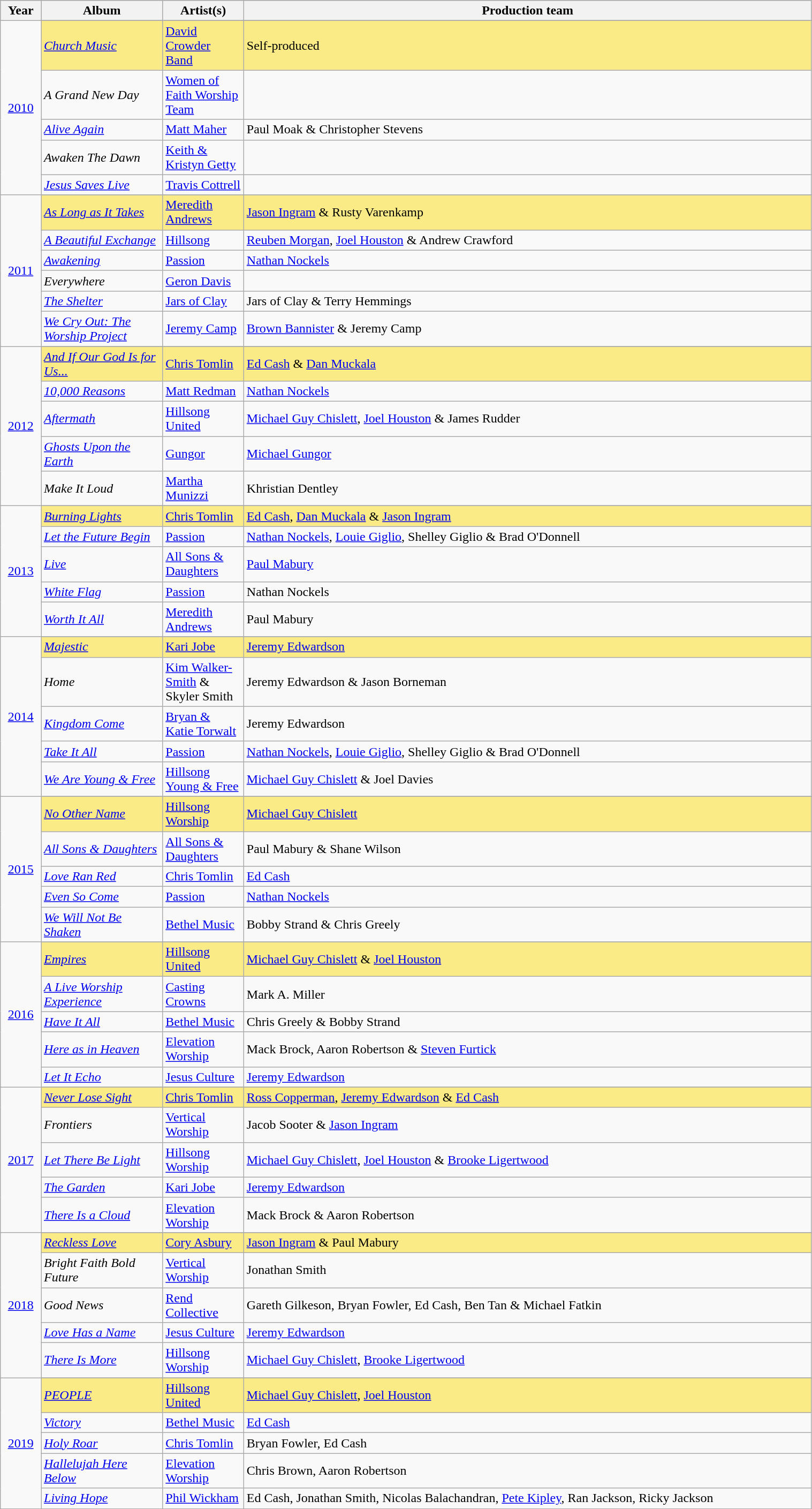<table class="wikitable" style="width:80%">
<tr bgcolor="#bebebe">
<th width="5%">Year</th>
<th width="15%">Album</th>
<th width="10%">Artist(s)</th>
<th width="70%">Production team</th>
</tr>
<tr>
<td rowspan="6" style="text-align:center;"><a href='#'>2010</a></td>
</tr>
<tr style="background:#FAEB86;">
<td><em><a href='#'>Church Music</a></em></td>
<td><a href='#'>David Crowder Band</a></td>
<td>Self-produced</td>
</tr>
<tr>
<td><em>A Grand New Day</em></td>
<td><a href='#'>Women of Faith Worship Team</a></td>
<td></td>
</tr>
<tr>
<td><em><a href='#'>Alive Again</a></em></td>
<td><a href='#'>Matt Maher</a></td>
<td>Paul Moak & Christopher Stevens</td>
</tr>
<tr>
<td><em>Awaken The Dawn</em></td>
<td><a href='#'>Keith & Kristyn Getty</a></td>
<td></td>
</tr>
<tr>
<td><em><a href='#'>Jesus Saves Live</a></em></td>
<td><a href='#'>Travis Cottrell</a></td>
<td></td>
</tr>
<tr>
<td rowspan="7" style="text-align:center;"><a href='#'>2011</a></td>
</tr>
<tr style="background:#FAEB86;">
<td><em><a href='#'>As Long as It Takes</a></em></td>
<td><a href='#'>Meredith Andrews</a></td>
<td><a href='#'>Jason Ingram</a> & Rusty Varenkamp</td>
</tr>
<tr>
<td><em><a href='#'>A Beautiful Exchange</a></em></td>
<td><a href='#'>Hillsong</a></td>
<td><a href='#'>Reuben Morgan</a>, <a href='#'>Joel Houston</a> & Andrew Crawford</td>
</tr>
<tr>
<td><em><a href='#'>Awakening</a></em></td>
<td><a href='#'>Passion</a></td>
<td><a href='#'>Nathan Nockels</a></td>
</tr>
<tr>
<td><em>Everywhere</em></td>
<td><a href='#'>Geron Davis</a></td>
<td></td>
</tr>
<tr>
<td><em><a href='#'>The Shelter</a></em></td>
<td><a href='#'>Jars of Clay</a></td>
<td>Jars of Clay & Terry Hemmings</td>
</tr>
<tr>
<td><em><a href='#'>We Cry Out: The Worship Project</a></em></td>
<td><a href='#'>Jeremy Camp</a></td>
<td><a href='#'>Brown Bannister</a> & Jeremy Camp</td>
</tr>
<tr>
<td rowspan="6" style="text-align:center;"><a href='#'>2012</a></td>
</tr>
<tr style="background:#FAEB86;">
<td><em><a href='#'>And If Our God Is for Us...</a></em></td>
<td><a href='#'>Chris Tomlin</a></td>
<td><a href='#'>Ed Cash</a> & <a href='#'>Dan Muckala</a></td>
</tr>
<tr>
<td><em><a href='#'>10,000 Reasons</a></em></td>
<td><a href='#'>Matt Redman</a></td>
<td><a href='#'>Nathan Nockels</a></td>
</tr>
<tr>
<td><em><a href='#'>Aftermath</a></em></td>
<td><a href='#'>Hillsong United</a></td>
<td><a href='#'>Michael Guy Chislett</a>, <a href='#'>Joel Houston</a> & James Rudder</td>
</tr>
<tr>
<td><em><a href='#'>Ghosts Upon the Earth</a></em></td>
<td><a href='#'>Gungor</a></td>
<td><a href='#'>Michael Gungor</a></td>
</tr>
<tr>
<td><em>Make It Loud</em></td>
<td><a href='#'>Martha Munizzi</a></td>
<td>Khristian Dentley</td>
</tr>
<tr>
<td rowspan="6" style="text-align:center;"><a href='#'>2013</a></td>
</tr>
<tr style="background:#FAEB86;">
<td><em><a href='#'>Burning Lights</a></em></td>
<td><a href='#'>Chris Tomlin</a></td>
<td><a href='#'>Ed Cash</a>, <a href='#'>Dan Muckala</a> & <a href='#'>Jason Ingram</a></td>
</tr>
<tr>
<td><em><a href='#'>Let the Future Begin</a></em></td>
<td><a href='#'>Passion</a></td>
<td><a href='#'>Nathan Nockels</a>, <a href='#'>Louie Giglio</a>, Shelley Giglio & Brad O'Donnell</td>
</tr>
<tr>
<td><em><a href='#'>Live</a></em></td>
<td><a href='#'>All Sons & Daughters</a></td>
<td><a href='#'>Paul Mabury</a></td>
</tr>
<tr>
<td><em><a href='#'>White Flag</a></em></td>
<td><a href='#'>Passion</a></td>
<td>Nathan Nockels</td>
</tr>
<tr>
<td><em><a href='#'>Worth It All</a></em></td>
<td><a href='#'>Meredith Andrews</a></td>
<td>Paul Mabury</td>
</tr>
<tr>
<td rowspan="6" style="text-align:center;"><a href='#'>2014</a></td>
</tr>
<tr style="background:#FAEB86;">
<td><em><a href='#'>Majestic</a></em></td>
<td><a href='#'>Kari Jobe</a></td>
<td><a href='#'>Jeremy Edwardson</a></td>
</tr>
<tr>
<td><em>Home</em></td>
<td><a href='#'>Kim Walker-Smith</a> & Skyler Smith</td>
<td>Jeremy Edwardson & Jason Borneman</td>
</tr>
<tr>
<td><em><a href='#'>Kingdom Come</a></em></td>
<td><a href='#'>Bryan & Katie Torwalt</a></td>
<td>Jeremy Edwardson</td>
</tr>
<tr>
<td><em><a href='#'>Take It All</a></em></td>
<td><a href='#'>Passion</a></td>
<td><a href='#'>Nathan Nockels</a>, <a href='#'>Louie Giglio</a>, Shelley Giglio & Brad O'Donnell</td>
</tr>
<tr>
<td><em><a href='#'>We Are Young & Free</a></em></td>
<td><a href='#'>Hillsong Young & Free</a></td>
<td><a href='#'>Michael Guy Chislett</a> & Joel Davies</td>
</tr>
<tr>
<td rowspan="6" style="text-align:center;"><a href='#'>2015</a></td>
</tr>
<tr style="background:#FAEB86;">
<td><em><a href='#'>No Other Name</a></em></td>
<td><a href='#'>Hillsong Worship</a></td>
<td><a href='#'>Michael Guy Chislett</a></td>
</tr>
<tr>
<td><em><a href='#'>All Sons & Daughters</a></em></td>
<td><a href='#'>All Sons & Daughters</a></td>
<td>Paul Mabury & Shane Wilson</td>
</tr>
<tr>
<td><em><a href='#'>Love Ran Red</a></em></td>
<td><a href='#'>Chris Tomlin</a></td>
<td><a href='#'>Ed Cash</a></td>
</tr>
<tr>
<td><em><a href='#'>Even So Come</a></em></td>
<td><a href='#'>Passion</a></td>
<td><a href='#'>Nathan Nockels</a></td>
</tr>
<tr>
<td><em><a href='#'>We Will Not Be Shaken</a></em></td>
<td><a href='#'>Bethel Music</a></td>
<td>Bobby Strand & Chris Greely</td>
</tr>
<tr>
<td rowspan="6" style="text-align:center;"><a href='#'>2016</a><br></td>
</tr>
<tr style="background:#FAEB86;">
<td><em><a href='#'>Empires</a></em></td>
<td><a href='#'>Hillsong United</a></td>
<td><a href='#'>Michael Guy Chislett</a> & <a href='#'>Joel Houston</a></td>
</tr>
<tr>
<td><em><a href='#'>A Live Worship Experience</a></em></td>
<td><a href='#'>Casting Crowns</a></td>
<td>Mark A. Miller</td>
</tr>
<tr>
<td><em><a href='#'>Have It All</a></em></td>
<td><a href='#'>Bethel Music</a></td>
<td>Chris Greely & Bobby Strand</td>
</tr>
<tr>
<td><em><a href='#'>Here as in Heaven</a></em></td>
<td><a href='#'>Elevation Worship</a></td>
<td>Mack Brock, Aaron Robertson & <a href='#'>Steven Furtick</a></td>
</tr>
<tr>
<td><em><a href='#'>Let It Echo</a></em></td>
<td><a href='#'>Jesus Culture</a></td>
<td><a href='#'>Jeremy Edwardson</a></td>
</tr>
<tr>
<td rowspan="6" style="text-align:center;"><a href='#'>2017</a><br></td>
</tr>
<tr style="background:#FAEB86;">
<td><em><a href='#'>Never Lose Sight</a></em></td>
<td><a href='#'>Chris Tomlin</a></td>
<td><a href='#'>Ross Copperman</a>, <a href='#'>Jeremy Edwardson</a> & <a href='#'>Ed Cash</a></td>
</tr>
<tr>
<td><em>Frontiers</em></td>
<td><a href='#'>Vertical Worship</a></td>
<td>Jacob Sooter & <a href='#'>Jason Ingram</a></td>
</tr>
<tr>
<td><em><a href='#'>Let There Be Light</a></em></td>
<td><a href='#'>Hillsong Worship</a></td>
<td><a href='#'>Michael Guy Chislett</a>, <a href='#'>Joel Houston</a> & <a href='#'>Brooke Ligertwood</a></td>
</tr>
<tr>
<td><em><a href='#'>The Garden</a></em></td>
<td><a href='#'>Kari Jobe</a></td>
<td><a href='#'>Jeremy Edwardson</a></td>
</tr>
<tr>
<td><em><a href='#'>There Is a Cloud</a></em></td>
<td><a href='#'>Elevation Worship</a></td>
<td>Mack Brock & Aaron Robertson</td>
</tr>
<tr>
<td rowspan="6" style="text-align:center;"><a href='#'>2018</a><br></td>
</tr>
<tr style="background:#FAEB86;">
<td><em><a href='#'>Reckless Love</a></em></td>
<td><a href='#'>Cory Asbury</a></td>
<td><a href='#'>Jason Ingram</a> & Paul Mabury</td>
</tr>
<tr>
<td><em>Bright Faith Bold Future</em></td>
<td><a href='#'>Vertical Worship</a></td>
<td>Jonathan Smith</td>
</tr>
<tr>
<td><em>Good News</em></td>
<td><a href='#'>Rend Collective</a></td>
<td>Gareth Gilkeson, Bryan Fowler, Ed Cash, Ben Tan & Michael Fatkin</td>
</tr>
<tr>
<td><em><a href='#'>Love Has a Name</a></em></td>
<td><a href='#'>Jesus Culture</a></td>
<td><a href='#'>Jeremy Edwardson</a></td>
</tr>
<tr>
<td><em><a href='#'>There Is More</a></em></td>
<td><a href='#'>Hillsong Worship</a></td>
<td><a href='#'>Michael Guy Chislett</a>, <a href='#'>Brooke Ligertwood</a></td>
</tr>
<tr>
<td rowspan="6" style="text-align:center;"><a href='#'>2019</a></td>
</tr>
<tr style="background:#FAEB86;">
<td><em><a href='#'>PEOPLE</a></em></td>
<td><a href='#'>Hillsong United</a></td>
<td><a href='#'>Michael Guy Chislett</a>, <a href='#'>Joel Houston</a></td>
</tr>
<tr>
<td><em><a href='#'>Victory</a></em></td>
<td><a href='#'>Bethel Music</a></td>
<td><a href='#'>Ed Cash</a></td>
</tr>
<tr>
<td><em><a href='#'>Holy Roar</a></em></td>
<td><a href='#'>Chris Tomlin</a></td>
<td>Bryan Fowler, Ed Cash</td>
</tr>
<tr>
<td><em><a href='#'>Hallelujah Here Below</a></em></td>
<td><a href='#'>Elevation Worship</a></td>
<td>Chris Brown, Aaron Robertson</td>
</tr>
<tr>
<td><em><a href='#'>Living Hope</a></em></td>
<td><a href='#'>Phil Wickham</a></td>
<td>Ed Cash, Jonathan Smith, Nicolas Balachandran, <a href='#'>Pete Kipley</a>, Ran Jackson, Ricky Jackson</td>
</tr>
</table>
